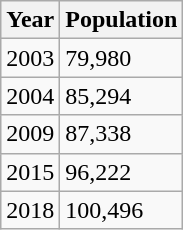<table class="wikitable">
<tr>
<th>Year</th>
<th>Population</th>
</tr>
<tr>
<td>2003</td>
<td>79,980</td>
</tr>
<tr>
<td>2004</td>
<td>85,294</td>
</tr>
<tr>
<td>2009</td>
<td>87,338</td>
</tr>
<tr>
<td>2015</td>
<td>96,222</td>
</tr>
<tr>
<td>2018</td>
<td>100,496</td>
</tr>
</table>
